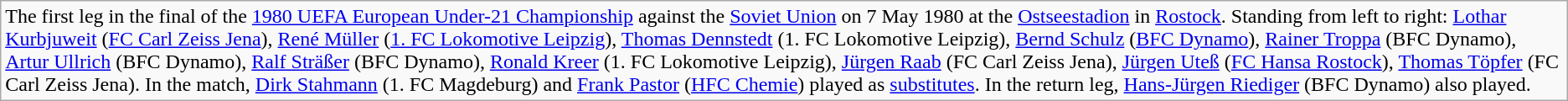<table class="wikitable">
<tr>
<td> The first leg in the final of the <a href='#'>1980 UEFA European Under-21 Championship</a> against the <a href='#'>Soviet Union</a> on 7 May 1980 at the <a href='#'>Ostseestadion</a> in <a href='#'>Rostock</a>. Standing from left to right: <a href='#'>Lothar Kurbjuweit</a> (<a href='#'>FC Carl Zeiss Jena</a>), <a href='#'>René Müller</a> (<a href='#'>1. FC Lokomotive Leipzig</a>), <a href='#'>Thomas Dennstedt</a> (1. FC Lokomotive Leipzig), <a href='#'>Bernd Schulz</a> (<a href='#'>BFC Dynamo</a>), <a href='#'>Rainer Troppa</a> (BFC Dynamo), <a href='#'>Artur Ullrich</a> (BFC Dynamo), <a href='#'>Ralf Sträßer</a> (BFC Dynamo), <a href='#'>Ronald Kreer</a> (1. FC Lokomotive Leipzig), <a href='#'>Jürgen Raab</a> (FC Carl Zeiss Jena), <a href='#'>Jürgen Uteß</a> (<a href='#'>FC Hansa Rostock</a>), <a href='#'>Thomas Töpfer</a> (FC Carl Zeiss Jena). In the match, <a href='#'>Dirk Stahmann</a> (1. FC Magdeburg) and <a href='#'>Frank Pastor</a> (<a href='#'>HFC Chemie</a>) played as <a href='#'>substitutes</a>. In the return leg, <a href='#'>Hans-Jürgen Riediger</a> (BFC Dynamo) also played.</td>
</tr>
</table>
